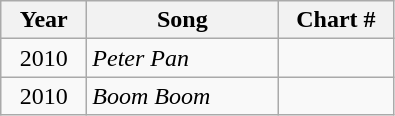<table class="wikitable">
<tr>
<th width="50">Year</th>
<th style="width:120px;">Song</th>
<th width="70">Chart #</th>
</tr>
<tr>
<td style="text-align:center;">2010</td>
<td><em>Peter Pan</em></td>
<td style="text-align:center;"></td>
</tr>
<tr>
<td style="text-align:center;">2010</td>
<td><em>Boom Boom</em></td>
<td style="text-align:center;"></td>
</tr>
</table>
